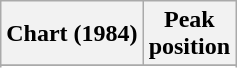<table class="wikitable sortable">
<tr>
<th>Chart (1984)</th>
<th>Peak<br>position</th>
</tr>
<tr>
</tr>
<tr>
</tr>
</table>
